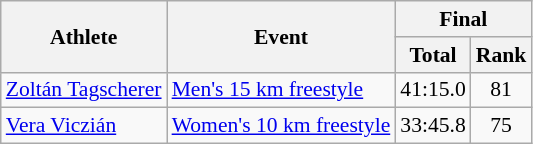<table class="wikitable" style="font-size:90%">
<tr>
<th rowspan="2">Athlete</th>
<th rowspan="2">Event</th>
<th colspan="2">Final</th>
</tr>
<tr>
<th>Total</th>
<th>Rank</th>
</tr>
<tr>
<td><a href='#'>Zoltán Tagscherer</a></td>
<td><a href='#'>Men's 15 km freestyle</a></td>
<td align="center">41:15.0</td>
<td align="center">81</td>
</tr>
<tr>
<td><a href='#'>Vera Viczián</a></td>
<td><a href='#'>Women's 10 km freestyle</a></td>
<td align="center">33:45.8</td>
<td align="center">75</td>
</tr>
</table>
